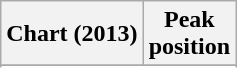<table class="wikitable sortable">
<tr>
<th>Chart (2013)</th>
<th>Peak<br>position</th>
</tr>
<tr>
</tr>
<tr>
</tr>
<tr>
</tr>
<tr>
</tr>
<tr>
</tr>
</table>
